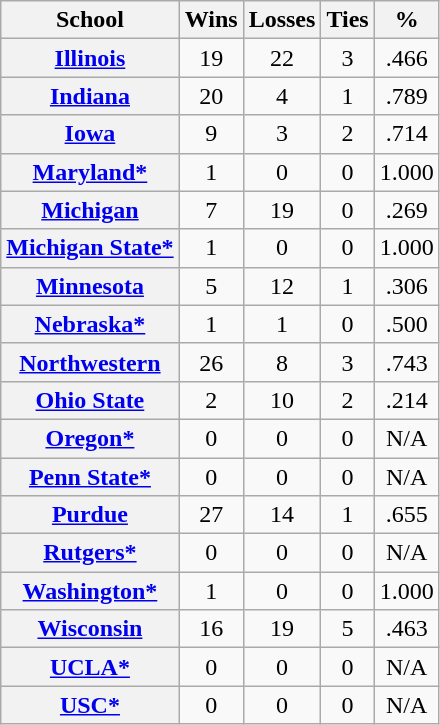<table class="wikitable sortable" style="text-align: center;">
<tr>
<th>School</th>
<th>Wins</th>
<th>Losses</th>
<th>Ties</th>
<th>%</th>
</tr>
<tr>
<th><a href='#'>Illinois</a></th>
<td>19</td>
<td>22</td>
<td>3</td>
<td>.466</td>
</tr>
<tr>
<th><a href='#'>Indiana</a></th>
<td>20</td>
<td>4</td>
<td>1</td>
<td>.789</td>
</tr>
<tr>
<th><a href='#'>Iowa</a></th>
<td>9</td>
<td>3</td>
<td>2</td>
<td>.714</td>
</tr>
<tr>
<th><a href='#'>Maryland*</a></th>
<td>1</td>
<td>0</td>
<td>0</td>
<td>1.000</td>
</tr>
<tr>
<th><a href='#'>Michigan</a></th>
<td>7</td>
<td>19</td>
<td>0</td>
<td>.269</td>
</tr>
<tr>
<th><a href='#'>Michigan State*</a></th>
<td>1</td>
<td>0</td>
<td>0</td>
<td>1.000</td>
</tr>
<tr>
<th><a href='#'>Minnesota</a></th>
<td>5</td>
<td>12</td>
<td>1</td>
<td>.306</td>
</tr>
<tr>
<th><a href='#'>Nebraska*</a></th>
<td>1</td>
<td>1</td>
<td>0</td>
<td>.500</td>
</tr>
<tr>
<th><a href='#'>Northwestern</a></th>
<td>26</td>
<td>8</td>
<td>3</td>
<td>.743</td>
</tr>
<tr>
<th><a href='#'>Ohio State</a></th>
<td>2</td>
<td>10</td>
<td>2</td>
<td>.214</td>
</tr>
<tr>
<th><a href='#'>Oregon*</a></th>
<td>0</td>
<td>0</td>
<td>0</td>
<td>N/A</td>
</tr>
<tr>
<th><a href='#'>Penn State*</a></th>
<td>0</td>
<td>0</td>
<td>0</td>
<td>N/A</td>
</tr>
<tr>
<th><a href='#'>Purdue</a></th>
<td>27</td>
<td>14</td>
<td>1</td>
<td>.655</td>
</tr>
<tr>
<th><a href='#'>Rutgers*</a></th>
<td>0</td>
<td>0</td>
<td>0</td>
<td>N/A</td>
</tr>
<tr>
<th><a href='#'>Washington*</a></th>
<td>1</td>
<td>0</td>
<td>0</td>
<td>1.000</td>
</tr>
<tr>
<th><a href='#'>Wisconsin</a></th>
<td>16</td>
<td>19</td>
<td>5</td>
<td>.463</td>
</tr>
<tr>
<th><a href='#'>UCLA*</a></th>
<td>0</td>
<td>0</td>
<td>0</td>
<td>N/A</td>
</tr>
<tr>
<th><a href='#'>USC*</a></th>
<td>0</td>
<td>0</td>
<td>0</td>
<td>N/A</td>
</tr>
</table>
